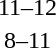<table style="text-align:center">
<tr>
<th width=200></th>
<th width=100></th>
<th width=200></th>
</tr>
<tr>
<td align=right></td>
<td>11–12</td>
<td align=left><strong></strong></td>
</tr>
<tr>
<td align=right></td>
<td>8–11</td>
<td align=left><strong></strong></td>
</tr>
</table>
